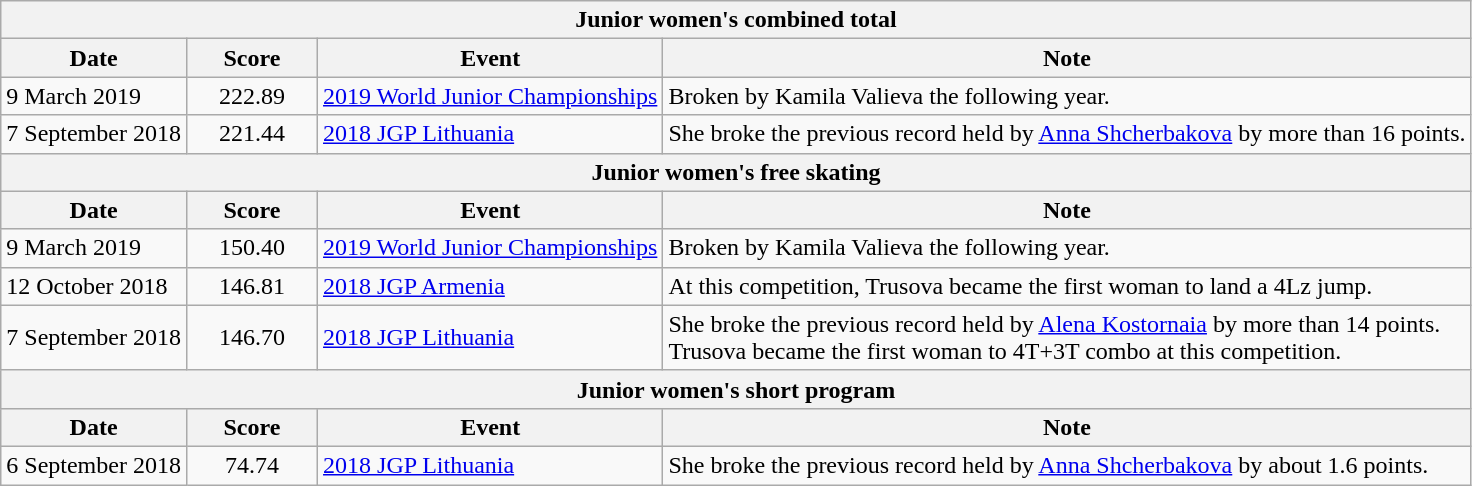<table class="wikitable sortable">
<tr>
<th colspan=4 align=center>Junior women's combined total</th>
</tr>
<tr>
<th>Date</th>
<th style="width:80px;">Score</th>
<th>Event</th>
<th>Note</th>
</tr>
<tr>
<td>9 March 2019</td>
<td style="text-align:center;">222.89</td>
<td><a href='#'>2019 World Junior Championships</a></td>
<td>Broken by Kamila Valieva the following year.</td>
</tr>
<tr>
<td>7 September 2018</td>
<td style="text-align:center;">221.44</td>
<td><a href='#'>2018 JGP Lithuania</a></td>
<td>She broke the previous record held by <a href='#'>Anna Shcherbakova</a> by more than 16 points.</td>
</tr>
<tr>
<th colspan=4 align=center>Junior women's free skating</th>
</tr>
<tr>
<th>Date</th>
<th style="width:80px;">Score</th>
<th>Event</th>
<th>Note</th>
</tr>
<tr>
<td>9 March 2019</td>
<td style="text-align:center;">150.40</td>
<td><a href='#'>2019 World Junior Championships</a></td>
<td>Broken by Kamila Valieva the following year.</td>
</tr>
<tr>
<td>12 October 2018</td>
<td style="text-align:center;">146.81</td>
<td><a href='#'>2018 JGP Armenia</a></td>
<td>At this competition, Trusova became the first woman to land a 4Lz jump.</td>
</tr>
<tr>
<td>7 September 2018</td>
<td style="text-align:center;">146.70</td>
<td><a href='#'>2018 JGP Lithuania</a></td>
<td>She broke the previous record held by <a href='#'>Alena Kostornaia</a> by more than 14 points. <br> Trusova became the first woman to 4T+3T combo at this competition.</td>
</tr>
<tr>
<th colspan=4 align=center>Junior women's short program</th>
</tr>
<tr>
<th>Date</th>
<th style="width:80px;">Score</th>
<th>Event</th>
<th>Note</th>
</tr>
<tr>
<td>6 September 2018</td>
<td style="text-align:center;">74.74</td>
<td><a href='#'>2018 JGP Lithuania</a></td>
<td>She broke the previous record held by <a href='#'>Anna Shcherbakova</a> by about 1.6 points.</td>
</tr>
</table>
